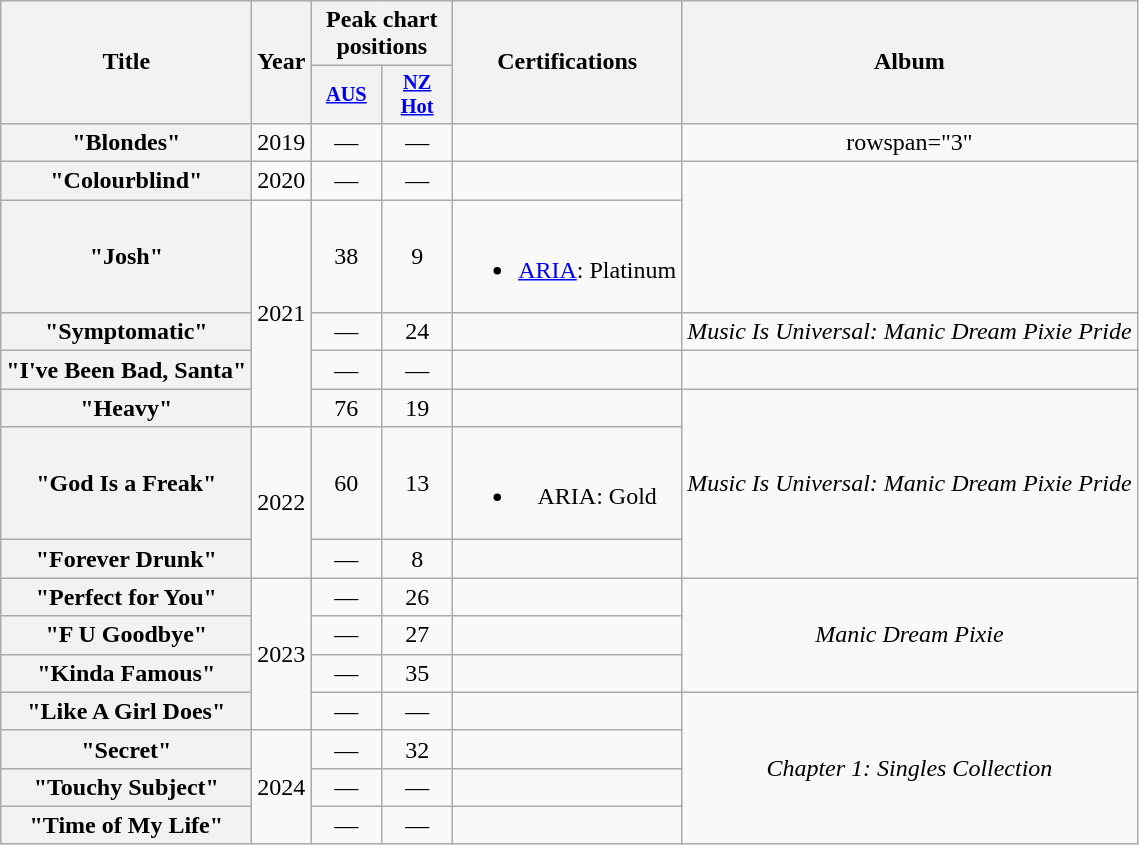<table class="wikitable plainrowheaders" style="text-align:center">
<tr>
<th scope="col" rowspan="2">Title</th>
<th scope="col" rowspan="2">Year</th>
<th scope="col" colspan="2">Peak chart positions</th>
<th scope="col" rowspan="2">Certifications</th>
<th scope="col" rowspan="2">Album</th>
</tr>
<tr>
<th scope="col" style="width:3em;font-size:85%;"><a href='#'>AUS</a><br></th>
<th scope="col" style="width:3em;font-size:85%;"><a href='#'>NZ<br>Hot</a><br></th>
</tr>
<tr>
<th scope="row">"Blondes"</th>
<td>2019</td>
<td>—</td>
<td>—</td>
<td></td>
<td>rowspan="3" </td>
</tr>
<tr>
<th scope="row">"Colourblind"</th>
<td>2020</td>
<td>—</td>
<td>—</td>
<td></td>
</tr>
<tr>
<th scope="row">"Josh"</th>
<td rowspan="4">2021</td>
<td>38</td>
<td>9</td>
<td><br><ul><li><a href='#'>ARIA</a>: Platinum</li></ul></td>
</tr>
<tr>
<th scope="row">"Symptomatic"</th>
<td>—</td>
<td>24</td>
<td></td>
<td><em>Music Is Universal: Manic Dream Pixie Pride</em></td>
</tr>
<tr>
<th scope="row">"I've Been Bad, Santa"</th>
<td>—</td>
<td>—</td>
<td></td>
<td></td>
</tr>
<tr>
<th scope="row">"Heavy"</th>
<td>76</td>
<td>19</td>
<td></td>
<td rowspan="3"><em>Music Is Universal: Manic Dream Pixie Pride</em></td>
</tr>
<tr>
<th scope="row">"God Is a Freak"</th>
<td rowspan="2">2022</td>
<td>60</td>
<td>13</td>
<td><br><ul><li>ARIA: Gold</li></ul></td>
</tr>
<tr>
<th scope="row">"Forever Drunk"</th>
<td>—</td>
<td>8</td>
<td></td>
</tr>
<tr>
<th scope="row">"Perfect for You"</th>
<td rowspan="4">2023</td>
<td>—</td>
<td>26</td>
<td></td>
<td rowspan="3"><em>Manic Dream Pixie</em></td>
</tr>
<tr>
<th scope="row">"F U Goodbye"</th>
<td>—</td>
<td>27</td>
<td></td>
</tr>
<tr>
<th scope="row">"Kinda Famous"</th>
<td>—</td>
<td>35</td>
<td></td>
</tr>
<tr>
<th scope="row">"Like A Girl Does"</th>
<td>—</td>
<td>—</td>
<td></td>
<td rowspan="4"><em>Chapter 1: Singles Collection</em></td>
</tr>
<tr>
<th scope="row">"Secret"</th>
<td rowspan="3">2024</td>
<td>—</td>
<td>32</td>
<td></td>
</tr>
<tr>
<th scope="row">"Touchy Subject"</th>
<td>—</td>
<td>—</td>
<td></td>
</tr>
<tr>
<th scope="row">"Time of My Life"</th>
<td>—</td>
<td>—</td>
<td></td>
</tr>
</table>
